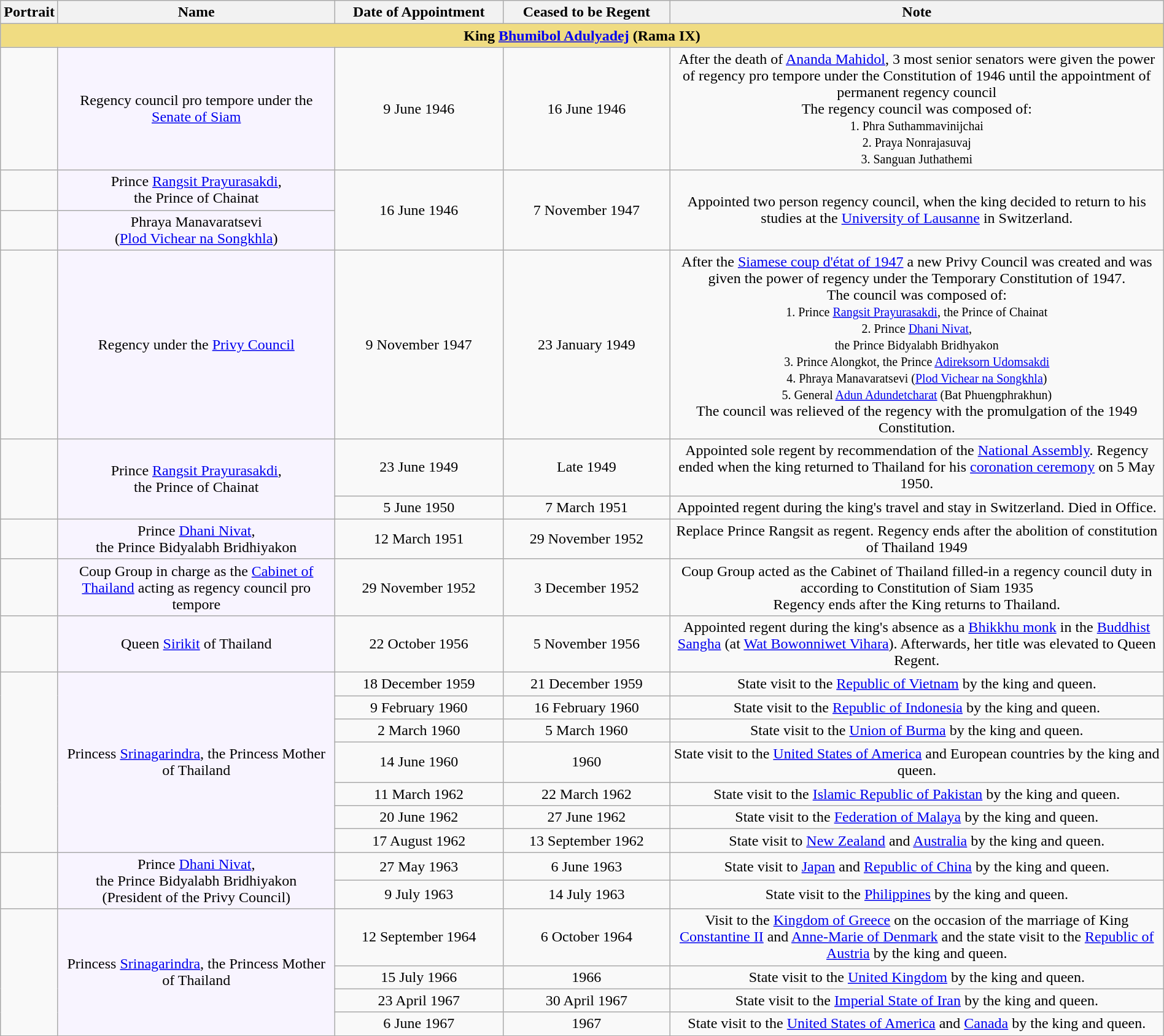<table style="text-align:center; width:100%" class="wikitable">
<tr>
<th width=100px>Portrait</th>
<th width=25%>Name</th>
<th width=15%>Date of Appointment</th>
<th width=15%>Ceased to be Regent</th>
<th width=45%>Note</th>
</tr>
<tr>
<td colspan="5" bgcolor="#F0DC82"><strong>King <a href='#'>Bhumibol Adulyadej</a> (Rama IX)</strong></td>
</tr>
<tr>
<td></td>
<td bgcolor="f8f4ff">Regency council pro tempore under the <a href='#'>Senate of Siam</a></td>
<td>9 June 1946</td>
<td>16 June 1946</td>
<td>After the death of <a href='#'>Ananda Mahidol</a>, 3 most senior senators were given the power of regency pro tempore under the Constitution of 1946 until the appointment of permanent regency council<br>The regency council was composed of:<br><small>1. Phra Suthammavinijchai<br>2. Praya Nonrajasuvaj<br>3. Sanguan Juthathemi</small></td>
</tr>
<tr>
<td></td>
<td bgcolor="f8f4ff">Prince <a href='#'>Rangsit Prayurasakdi</a>,<br>the Prince of Chainat</td>
<td rowspan=2>16 June 1946</td>
<td rowspan=2>7 November 1947</td>
<td rowspan=2>Appointed two person regency council, when the king decided to return to his studies at the <a href='#'>University of Lausanne</a> in Switzerland.</td>
</tr>
<tr>
<td></td>
<td bgcolor="f8f4ff">Phraya Manavaratsevi<br>(<a href='#'>Plod Vichear na Songkhla</a>)</td>
</tr>
<tr>
<td></td>
<td bgcolor="f8f4ff">Regency under the <a href='#'>Privy Council</a></td>
<td>9 November 1947</td>
<td>23 January 1949</td>
<td>After the <a href='#'>Siamese coup d'état of 1947</a> a new Privy Council was created and was given the power of regency under the Temporary Constitution of 1947.<br>The council was composed of:<br><small>1. Prince <a href='#'>Rangsit Prayurasakdi</a>, the Prince of Chainat<br>2. Prince <a href='#'>Dhani Nivat</a>,<br>the Prince Bidyalabh Bridhyakon<br>3. Prince Alongkot, the Prince <a href='#'>Adireksorn Udomsakdi</a><br>4. Phraya Manavaratsevi (<a href='#'>Plod Vichear na Songkhla</a>)<br>5. General <a href='#'>Adun Adundetcharat</a> (Bat Phuengphrakhun)</small><br>The council was relieved of the regency with the promulgation of the 1949 Constitution.</td>
</tr>
<tr>
<td rowspan=2></td>
<td rowspan=2 bgcolor="f8f4ff">Prince <a href='#'>Rangsit Prayurasakdi</a>,<br>the Prince of Chainat</td>
<td>23 June 1949</td>
<td>Late 1949</td>
<td>Appointed sole regent by recommendation of the <a href='#'>National Assembly</a>. Regency ended when the king returned to Thailand for his <a href='#'>coronation ceremony</a> on 5 May 1950.</td>
</tr>
<tr>
<td>5 June 1950</td>
<td>7 March 1951</td>
<td>Appointed regent during the king's travel and stay in Switzerland. Died in Office.</td>
</tr>
<tr>
<td></td>
<td bgcolor="f8f4ff">Prince <a href='#'>Dhani Nivat</a>,<br>the Prince Bidyalabh Bridhiyakon</td>
<td>12 March 1951</td>
<td>29 November 1952</td>
<td>Replace Prince Rangsit as regent. Regency ends after the abolition of constitution of Thailand 1949 </td>
</tr>
<tr>
<td></td>
<td bgcolor="f8f4ff">Coup Group in charge as the <a href='#'>Cabinet of Thailand</a> acting as regency council pro tempore</td>
<td>29 November 1952</td>
<td>3 December 1952</td>
<td>Coup Group acted as the Cabinet of Thailand filled-in a regency council duty in according to Constitution of Siam 1935  <br>Regency ends after the King returns to Thailand.</td>
</tr>
<tr>
<td></td>
<td bgcolor="f8f4ff">Queen <a href='#'>Sirikit</a> of Thailand</td>
<td>22 October 1956</td>
<td>5 November 1956</td>
<td>Appointed regent during the king's absence as a <a href='#'>Bhikkhu monk</a> in the <a href='#'>Buddhist Sangha</a> (at <a href='#'>Wat Bowonniwet Vihara</a>). Afterwards, her title was elevated to Queen Regent.</td>
</tr>
<tr>
<td rowspan=7></td>
<td rowspan=7 bgcolor="f8f4ff">Princess <a href='#'>Srinagarindra</a>, the Princess Mother of Thailand</td>
<td>18 December 1959</td>
<td>21 December 1959</td>
<td>State visit to the <a href='#'>Republic of Vietnam</a> by the king and queen.</td>
</tr>
<tr>
<td>9 February 1960</td>
<td>16 February 1960</td>
<td>State visit to the <a href='#'>Republic of Indonesia</a> by the king and queen.</td>
</tr>
<tr>
<td>2 March 1960</td>
<td>5 March 1960</td>
<td>State visit to the <a href='#'>Union of Burma</a> by the king and queen.</td>
</tr>
<tr>
<td>14 June 1960</td>
<td>1960</td>
<td>State visit to the <a href='#'>United States of America</a> and European countries by the king and queen.</td>
</tr>
<tr>
<td>11 March 1962</td>
<td>22 March 1962</td>
<td>State visit to the <a href='#'>Islamic Republic of Pakistan</a> by the king and queen.</td>
</tr>
<tr>
<td>20 June 1962</td>
<td>27 June 1962</td>
<td>State visit to the <a href='#'>Federation of Malaya</a> by the king and queen.</td>
</tr>
<tr>
<td>17 August 1962</td>
<td>13 September 1962</td>
<td>State visit to <a href='#'>New Zealand</a> and <a href='#'>Australia</a> by the king and queen.</td>
</tr>
<tr>
<td rowspan=2></td>
<td rowspan=2 bgcolor="f8f4ff">Prince <a href='#'>Dhani Nivat</a>,<br>the Prince Bidyalabh Bridhiyakon<br>(President of the Privy Council)</td>
<td>27 May 1963</td>
<td>6 June 1963</td>
<td>State visit to <a href='#'>Japan</a> and <a href='#'>Republic of China</a> by the king and queen.</td>
</tr>
<tr>
<td>9 July 1963</td>
<td>14 July 1963</td>
<td>State visit to the <a href='#'>Philippines</a> by the king and queen.</td>
</tr>
<tr>
<td rowspan=4></td>
<td rowspan=4 bgcolor="f8f4ff">Princess <a href='#'>Srinagarindra</a>, the Princess Mother of Thailand</td>
<td>12 September 1964</td>
<td>6 October 1964</td>
<td>Visit to the <a href='#'>Kingdom of Greece</a> on the occasion of the marriage of King <a href='#'>Constantine II</a> and <a href='#'>Anne-Marie of Denmark</a> and the state visit to the <a href='#'>Republic of Austria</a> by the king and queen.</td>
</tr>
<tr>
<td>15 July 1966</td>
<td>1966</td>
<td>State visit to the <a href='#'>United Kingdom</a> by the king and queen.</td>
</tr>
<tr>
<td>23 April 1967</td>
<td>30 April 1967</td>
<td>State visit to the <a href='#'>Imperial State of Iran</a> by the king and queen.</td>
</tr>
<tr>
<td>6 June 1967</td>
<td>1967</td>
<td>State visit to the <a href='#'>United States of America</a> and <a href='#'>Canada</a> by the king and queen.</td>
</tr>
<tr>
</tr>
</table>
